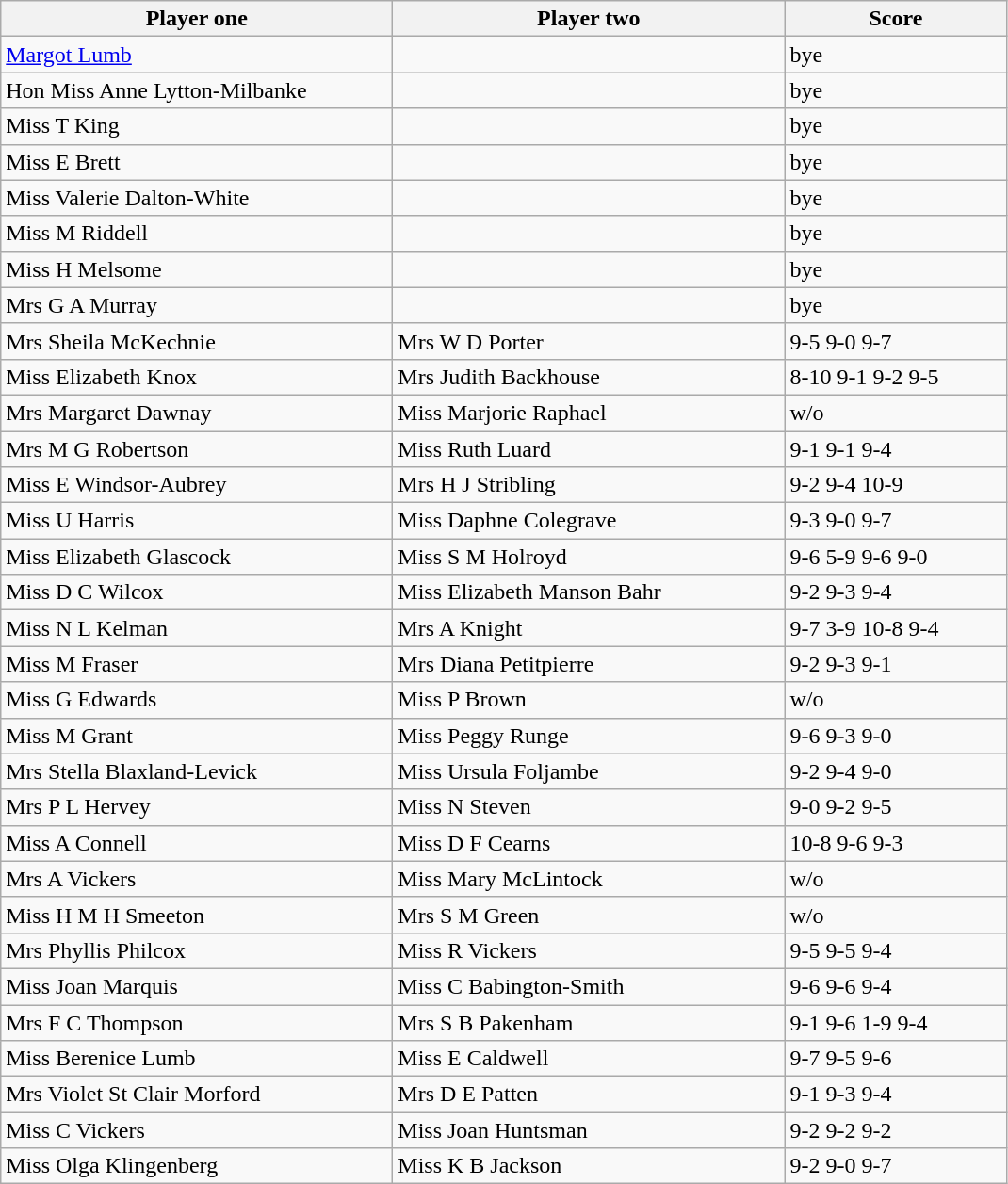<table class="wikitable">
<tr>
<th width=270>Player one</th>
<th width=270>Player two</th>
<th width=150>Score</th>
</tr>
<tr>
<td><a href='#'>Margot Lumb</a></td>
<td></td>
<td>bye</td>
</tr>
<tr>
<td> Hon Miss Anne Lytton-Milbanke</td>
<td></td>
<td>bye</td>
</tr>
<tr>
<td> Miss T King</td>
<td></td>
<td>bye</td>
</tr>
<tr>
<td> Miss E Brett</td>
<td></td>
<td>bye</td>
</tr>
<tr>
<td> Miss Valerie Dalton-White</td>
<td></td>
<td>bye</td>
</tr>
<tr>
<td> Miss M Riddell</td>
<td></td>
<td>bye</td>
</tr>
<tr>
<td> Miss H Melsome</td>
<td></td>
<td>bye</td>
</tr>
<tr>
<td> Mrs G A Murray</td>
<td></td>
<td>bye</td>
</tr>
<tr>
<td> Mrs Sheila McKechnie</td>
<td> Mrs W D Porter</td>
<td>9-5 9-0 9-7</td>
</tr>
<tr>
<td> Miss Elizabeth Knox</td>
<td> Mrs Judith Backhouse</td>
<td>8-10 9-1 9-2 9-5</td>
</tr>
<tr>
<td> Mrs Margaret Dawnay</td>
<td> Miss Marjorie Raphael</td>
<td>w/o</td>
</tr>
<tr>
<td> Mrs M G Robertson</td>
<td> Miss Ruth Luard</td>
<td>9-1 9-1 9-4</td>
</tr>
<tr>
<td> Miss E Windsor-Aubrey</td>
<td> Mrs H J Stribling</td>
<td>9-2 9-4 10-9</td>
</tr>
<tr>
<td> Miss U Harris</td>
<td> Miss Daphne Colegrave</td>
<td>9-3 9-0 9-7</td>
</tr>
<tr>
<td> Miss Elizabeth Glascock</td>
<td> Miss S M Holroyd</td>
<td>9-6 5-9 9-6 9-0</td>
</tr>
<tr>
<td> Miss D C Wilcox</td>
<td> Miss Elizabeth Manson Bahr</td>
<td>9-2 9-3 9-4</td>
</tr>
<tr>
<td> Miss N L Kelman</td>
<td> Mrs A Knight</td>
<td>9-7 3-9 10-8 9-4</td>
</tr>
<tr>
<td> Miss M Fraser</td>
<td> Mrs Diana Petitpierre</td>
<td>9-2 9-3 9-1</td>
</tr>
<tr>
<td> Miss G Edwards</td>
<td> Miss P Brown</td>
<td>w/o</td>
</tr>
<tr>
<td> Miss M Grant</td>
<td> Miss Peggy Runge</td>
<td>9-6 9-3 9-0</td>
</tr>
<tr>
<td> Mrs Stella Blaxland-Levick</td>
<td> Miss Ursula Foljambe</td>
<td>9-2 9-4 9-0</td>
</tr>
<tr>
<td> Mrs P L Hervey</td>
<td> Miss N Steven</td>
<td>9-0 9-2 9-5</td>
</tr>
<tr>
<td> Miss A Connell</td>
<td> Miss D F Cearns</td>
<td>10-8 9-6 9-3</td>
</tr>
<tr>
<td> Mrs A Vickers</td>
<td> Miss Mary McLintock</td>
<td>w/o</td>
</tr>
<tr>
<td> Miss H M H Smeeton</td>
<td> Mrs S M Green</td>
<td>w/o</td>
</tr>
<tr>
<td> Mrs Phyllis Philcox</td>
<td> Miss R Vickers</td>
<td>9-5 9-5 9-4</td>
</tr>
<tr>
<td> Miss Joan Marquis</td>
<td> Miss C Babington-Smith</td>
<td>9-6 9-6 9-4</td>
</tr>
<tr>
<td> Mrs F C Thompson</td>
<td> Mrs S B Pakenham</td>
<td>9-1 9-6 1-9 9-4</td>
</tr>
<tr>
<td> Miss Berenice Lumb</td>
<td> Miss E Caldwell</td>
<td>9-7 9-5 9-6</td>
</tr>
<tr>
<td> Mrs Violet St Clair Morford</td>
<td> Mrs D E Patten</td>
<td>9-1 9-3 9-4</td>
</tr>
<tr>
<td> Miss C Vickers</td>
<td> Miss Joan Huntsman</td>
<td>9-2 9-2 9-2</td>
</tr>
<tr>
<td> Miss Olga Klingenberg</td>
<td> Miss K B Jackson</td>
<td>9-2 9-0 9-7</td>
</tr>
</table>
